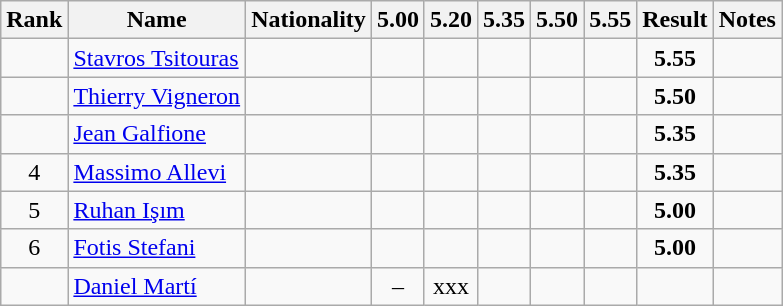<table class="wikitable sortable" style="text-align:center">
<tr>
<th>Rank</th>
<th>Name</th>
<th>Nationality</th>
<th>5.00</th>
<th>5.20</th>
<th>5.35</th>
<th>5.50</th>
<th>5.55</th>
<th>Result</th>
<th>Notes</th>
</tr>
<tr>
<td></td>
<td align=left><a href='#'>Stavros Tsitouras</a></td>
<td align=left></td>
<td></td>
<td></td>
<td></td>
<td></td>
<td></td>
<td><strong>5.55</strong></td>
<td></td>
</tr>
<tr>
<td></td>
<td align=left><a href='#'>Thierry Vigneron</a></td>
<td align=left></td>
<td></td>
<td></td>
<td></td>
<td></td>
<td></td>
<td><strong>5.50</strong></td>
<td></td>
</tr>
<tr>
<td></td>
<td align=left><a href='#'>Jean Galfione</a></td>
<td align=left></td>
<td></td>
<td></td>
<td></td>
<td></td>
<td></td>
<td><strong>5.35</strong></td>
<td></td>
</tr>
<tr>
<td>4</td>
<td align=left><a href='#'>Massimo Allevi</a></td>
<td align=left></td>
<td></td>
<td></td>
<td></td>
<td></td>
<td></td>
<td><strong>5.35</strong></td>
<td></td>
</tr>
<tr>
<td>5</td>
<td align=left><a href='#'>Ruhan Işım</a></td>
<td align=left></td>
<td></td>
<td></td>
<td></td>
<td></td>
<td></td>
<td><strong>5.00</strong></td>
<td></td>
</tr>
<tr>
<td>6</td>
<td align=left><a href='#'>Fotis Stefani</a></td>
<td align=left></td>
<td></td>
<td></td>
<td></td>
<td></td>
<td></td>
<td><strong>5.00</strong></td>
<td></td>
</tr>
<tr>
<td></td>
<td align=left><a href='#'>Daniel Martí</a></td>
<td align=left></td>
<td>–</td>
<td>xxx</td>
<td></td>
<td></td>
<td></td>
<td><strong></strong></td>
<td></td>
</tr>
</table>
